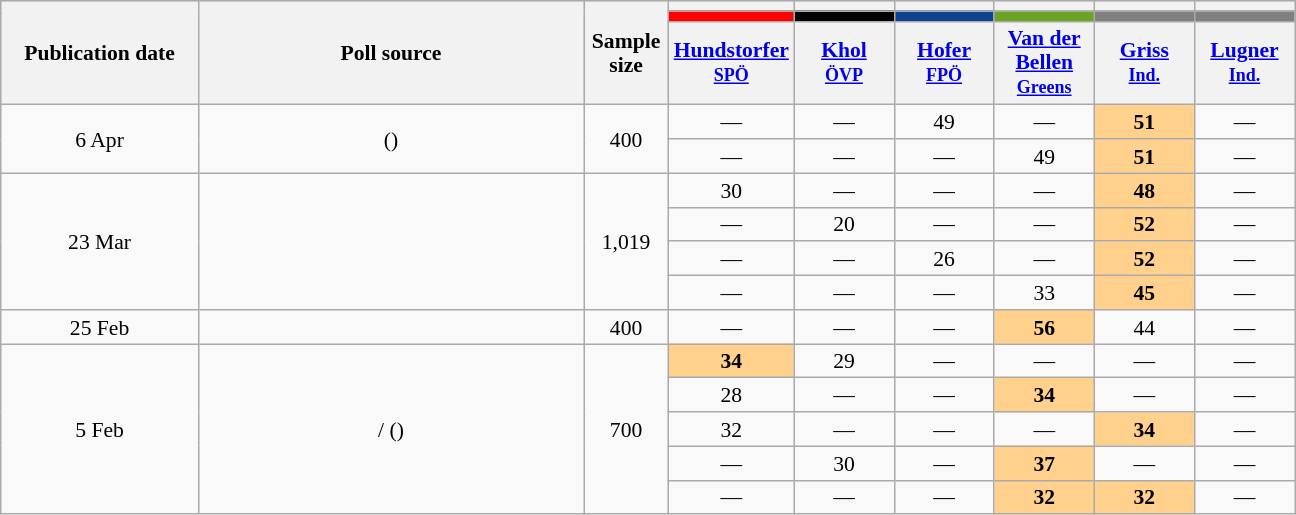<table class="wikitable" style="text-align:center;font-size:90%;line-height:16px">
<tr style="background:lightgrey;">
<th rowspan="3" style="width:125px;">Publication date</th>
<th rowspan="3" style="width:250px;">Poll source</th>
<th rowspan="3" style="width:50px;">Sample size</th>
<th style="width:60px;"></th>
<th style="width:60px;"></th>
<th style="width:60px;"></th>
<th style="width:60px;"></th>
<th style="width:60px;"></th>
<th style="width:60px;"></th>
</tr>
<tr>
<td style="background:#f00;"></td>
<td style="background:#000;"></td>
<td style="background:#0e428e;"></td>
<td style="background:#6ba325;"></td>
<td style="background:gray;"></td>
<td style="background:gray;"></td>
</tr>
<tr>
<th><a href='#'>Hundstorfer</a><br><small><a href='#'>SPÖ</a></small></th>
<th><a href='#'>Khol</a><br><small><a href='#'>ÖVP</a></small></th>
<th><a href='#'>Hofer</a><br><small><a href='#'>FPÖ</a></small></th>
<th><a href='#'>Van der Bellen</a><br><small><a href='#'>Greens</a></small></th>
<th><a href='#'>Griss</a><br><small><a href='#'>Ind.</a></small></th>
<th><a href='#'>Lugner</a><br><small><a href='#'>Ind.</a></small></th>
</tr>
<tr>
<td style="text-align:center;" rowspan=2>6 Apr</td>
<td style="text-align:center;" rowspan=2> ()</td>
<td style="text-align:center;" rowspan=2>400</td>
<td style="text-align:center;">—</td>
<td style="text-align:center;">—</td>
<td style="text-align:center;">49</td>
<td style="text-align:center;">—</td>
<td style="background:#FFD18D"><strong>51</strong></td>
<td style="text-align:center;">—</td>
</tr>
<tr>
<td style="text-align:center;">—</td>
<td style="text-align:center;">—</td>
<td style="text-align:center;">—</td>
<td style="text-align:center;">49</td>
<td style="background:#FFD18D"><strong>51</strong></td>
<td style="text-align:center;">—</td>
</tr>
<tr>
<td style="text-align:center;" rowspan=4>23 Mar</td>
<td style="text-align:center;" rowspan=4></td>
<td style="text-align:center;" rowspan=4>1,019</td>
<td style="text-align:center;">30</td>
<td style="text-align:center;">—</td>
<td style="text-align:center;">—</td>
<td style="text-align:center;">—</td>
<td style="background:#FFD18D"><strong>48</strong></td>
<td style="text-align:center;">—</td>
</tr>
<tr>
<td style="text-align:center;">—</td>
<td style="text-align:center;">20</td>
<td style="text-align:center;">—</td>
<td style="text-align:center;">—</td>
<td style="background:#FFD18D"><strong>52</strong></td>
<td style="text-align:center;">—</td>
</tr>
<tr>
<td style="text-align:center;">—</td>
<td style="text-align:center;">—</td>
<td style="text-align:center;">26</td>
<td style="text-align:center;">—</td>
<td style="background:#FFD18D"><strong>52</strong></td>
<td style="text-align:center;">—</td>
</tr>
<tr>
<td style="text-align:center;">—</td>
<td style="text-align:center;">—</td>
<td style="text-align:center;">—</td>
<td style="text-align:center;">33</td>
<td style="background:#FFD18D"><strong>45</strong></td>
<td style="text-align:center;">—</td>
</tr>
<tr>
<td style="text-align:center;">25 Feb</td>
<td style="text-align:center;"></td>
<td style="text-align:center;">400</td>
<td style="text-align:center;">—</td>
<td style="text-align:center;">—</td>
<td style="text-align:center;">—</td>
<td style="background:#FFD18D"><strong>56</strong></td>
<td style="text-align:center;">44</td>
<td style="text-align:center;">—</td>
</tr>
<tr>
<td style="text-align:center;" rowspan=5>5 Feb</td>
<td style="text-align:center;" rowspan=5>/ ()</td>
<td style="text-align:center;" rowspan=5>700</td>
<td style="background:#FFD18D"><strong>34</strong></td>
<td style="text-align:center;">29</td>
<td style="text-align:center;">—</td>
<td style="text-align:center;">—</td>
<td style="text-align:center;">—</td>
<td style="text-align:center;">—</td>
</tr>
<tr>
<td style="text-align:center;">28</td>
<td style="text-align:center;">—</td>
<td style="text-align:center;">—</td>
<td style="background:#FFD18D"><strong>34</strong></td>
<td style="text-align:center;">—</td>
<td style="text-align:center;">—</td>
</tr>
<tr>
<td style="text-align:center;">32</td>
<td style="text-align:center;">—</td>
<td style="text-align:center;">—</td>
<td style="text-align:center;">—</td>
<td style="background:#FFD18D"><strong>34</strong></td>
<td style="text-align:center;">—</td>
</tr>
<tr>
<td style="text-align:center;">—</td>
<td style="text-align:center;">30</td>
<td style="text-align:center;">—</td>
<td style="background:#FFD18D"><strong>37</strong></td>
<td style="text-align:center;">—</td>
<td style="text-align:center;">—</td>
</tr>
<tr>
<td style="text-align:center;">—</td>
<td style="text-align:center;">—</td>
<td style="text-align:center;">—</td>
<td style="background:#FFD18D"><strong>32</strong></td>
<td style="background:#FFD18D"><strong>32</strong></td>
<td style="text-align:center;">—</td>
</tr>
</table>
